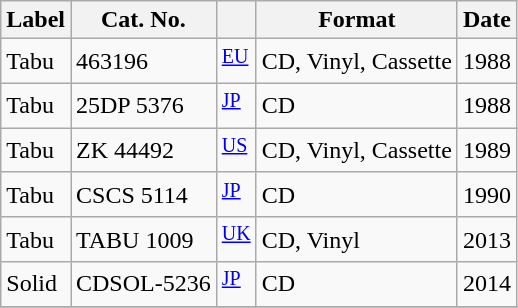<table class="wikitable">
<tr>
<th>Label</th>
<th>Cat. No.</th>
<th></th>
<th>Format</th>
<th>Date</th>
</tr>
<tr>
<td>Tabu</td>
<td>463196</td>
<td><sup><a href='#'>EU</a></sup></td>
<td>CD, Vinyl, Cassette</td>
<td>1988</td>
</tr>
<tr>
<td>Tabu</td>
<td>25DP 5376</td>
<td><sup><a href='#'>JP</a></sup></td>
<td>CD</td>
<td>1988</td>
</tr>
<tr>
<td>Tabu</td>
<td>ZK 44492</td>
<td><sup><a href='#'>US</a></sup></td>
<td>CD, Vinyl, Cassette</td>
<td>1989</td>
</tr>
<tr>
<td>Tabu</td>
<td>CSCS 5114</td>
<td><sup><a href='#'>JP</a></sup></td>
<td>CD</td>
<td>1990</td>
</tr>
<tr>
<td>Tabu</td>
<td>TABU 1009</td>
<td><sup><a href='#'>UK</a></sup></td>
<td>CD, Vinyl</td>
<td>2013</td>
</tr>
<tr>
<td>Solid</td>
<td>CDSOL-5236</td>
<td><sup><a href='#'>JP</a></sup></td>
<td>CD</td>
<td>2014</td>
</tr>
<tr>
</tr>
</table>
